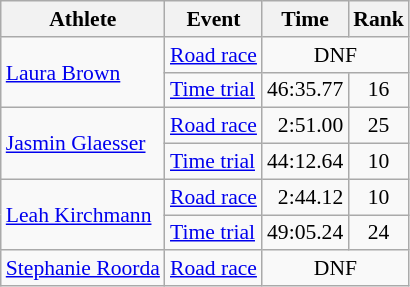<table class=wikitable style="font-size:90%">
<tr>
<th>Athlete</th>
<th>Event</th>
<th>Time</th>
<th>Rank</th>
</tr>
<tr>
<td rowspan="2"><a href='#'>Laura Brown</a></td>
<td><a href='#'>Road race</a></td>
<td align=center colspan="2">DNF</td>
</tr>
<tr>
<td><a href='#'>Time trial</a></td>
<td align=right>46:35.77</td>
<td align=center>16</td>
</tr>
<tr>
<td rowspan="2"><a href='#'>Jasmin Glaesser</a></td>
<td><a href='#'>Road race</a></td>
<td align=right>2:51.00</td>
<td align=center>25</td>
</tr>
<tr>
<td><a href='#'>Time trial</a></td>
<td align=right>44:12.64</td>
<td align=center>10</td>
</tr>
<tr>
<td rowspan="2"><a href='#'>Leah Kirchmann</a></td>
<td><a href='#'>Road race</a></td>
<td align=right>2:44.12</td>
<td align=center>10</td>
</tr>
<tr>
<td><a href='#'>Time trial</a></td>
<td align=right>49:05.24</td>
<td align=center>24</td>
</tr>
<tr>
<td><a href='#'>Stephanie Roorda</a></td>
<td><a href='#'>Road race</a></td>
<td align=center colspan="2">DNF</td>
</tr>
</table>
